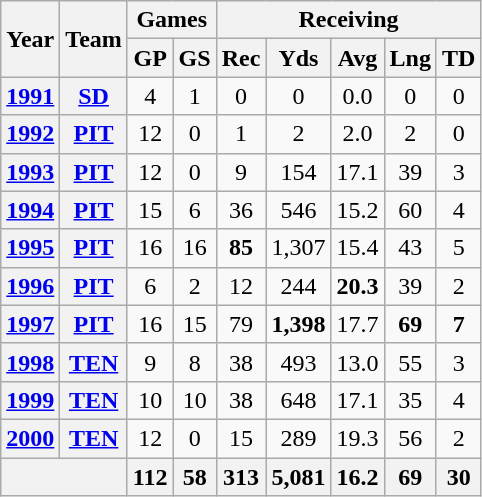<table class="wikitable" style="text-align:center;">
<tr>
<th rowspan="2">Year</th>
<th rowspan="2">Team</th>
<th colspan="2">Games</th>
<th colspan="5">Receiving</th>
</tr>
<tr>
<th>GP</th>
<th>GS</th>
<th>Rec</th>
<th>Yds</th>
<th>Avg</th>
<th>Lng</th>
<th>TD</th>
</tr>
<tr>
<th><a href='#'>1991</a></th>
<th><a href='#'>SD</a></th>
<td>4</td>
<td>1</td>
<td>0</td>
<td>0</td>
<td>0.0</td>
<td>0</td>
<td>0</td>
</tr>
<tr>
<th><a href='#'>1992</a></th>
<th><a href='#'>PIT</a></th>
<td>12</td>
<td>0</td>
<td>1</td>
<td>2</td>
<td>2.0</td>
<td>2</td>
<td>0</td>
</tr>
<tr>
<th><a href='#'>1993</a></th>
<th><a href='#'>PIT</a></th>
<td>12</td>
<td>0</td>
<td>9</td>
<td>154</td>
<td>17.1</td>
<td>39</td>
<td>3</td>
</tr>
<tr>
<th><a href='#'>1994</a></th>
<th><a href='#'>PIT</a></th>
<td>15</td>
<td>6</td>
<td>36</td>
<td>546</td>
<td>15.2</td>
<td>60</td>
<td>4</td>
</tr>
<tr>
<th><a href='#'>1995</a></th>
<th><a href='#'>PIT</a></th>
<td>16</td>
<td>16</td>
<td><strong>85</strong></td>
<td>1,307</td>
<td>15.4</td>
<td>43</td>
<td>5</td>
</tr>
<tr>
<th><a href='#'>1996</a></th>
<th><a href='#'>PIT</a></th>
<td>6</td>
<td>2</td>
<td>12</td>
<td>244</td>
<td><strong>20.3</strong></td>
<td>39</td>
<td>2</td>
</tr>
<tr>
<th><a href='#'>1997</a></th>
<th><a href='#'>PIT</a></th>
<td>16</td>
<td>15</td>
<td>79</td>
<td><strong>1,398</strong></td>
<td>17.7</td>
<td><strong>69</strong></td>
<td><strong>7</strong></td>
</tr>
<tr>
<th><a href='#'>1998</a></th>
<th><a href='#'>TEN</a></th>
<td>9</td>
<td>8</td>
<td>38</td>
<td>493</td>
<td>13.0</td>
<td>55</td>
<td>3</td>
</tr>
<tr>
<th><a href='#'>1999</a></th>
<th><a href='#'>TEN</a></th>
<td>10</td>
<td>10</td>
<td>38</td>
<td>648</td>
<td>17.1</td>
<td>35</td>
<td>4</td>
</tr>
<tr>
<th><a href='#'>2000</a></th>
<th><a href='#'>TEN</a></th>
<td>12</td>
<td>0</td>
<td>15</td>
<td>289</td>
<td>19.3</td>
<td>56</td>
<td>2</td>
</tr>
<tr>
<th colspan="2"></th>
<th>112</th>
<th>58</th>
<th>313</th>
<th>5,081</th>
<th>16.2</th>
<th>69</th>
<th>30</th>
</tr>
</table>
